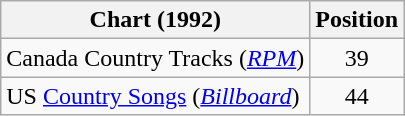<table class="wikitable sortable">
<tr>
<th scope="col">Chart (1992)</th>
<th scope="col">Position</th>
</tr>
<tr>
<td>Canada Country Tracks (<em><a href='#'>RPM</a></em>)</td>
<td align="center">39</td>
</tr>
<tr>
<td>US <a href='#'>Country Songs</a> (<em><a href='#'>Billboard</a></em>)</td>
<td align="center">44</td>
</tr>
</table>
